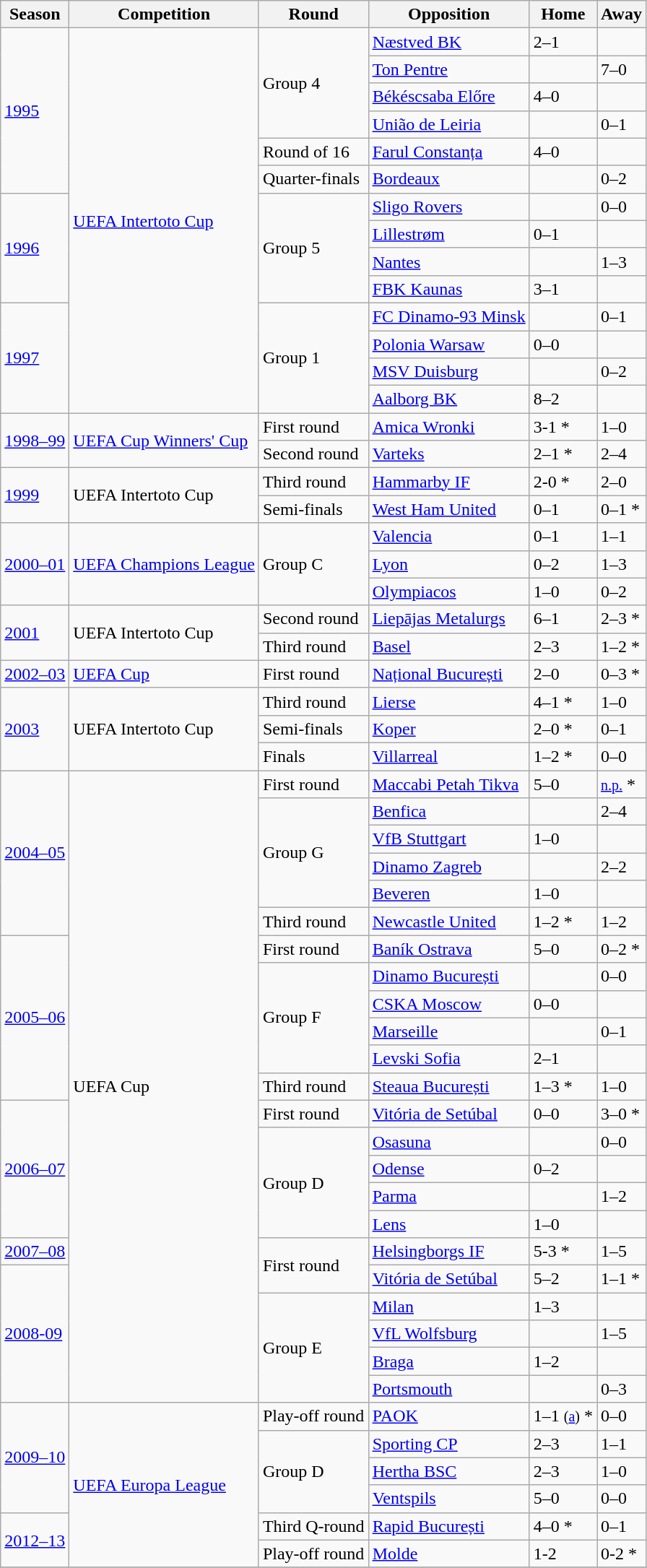<table class="wikitable sortable">
<tr>
<th>Season</th>
<th>Competition</th>
<th>Round</th>
<th>Opposition</th>
<th>Home</th>
<th>Away</th>
</tr>
<tr>
<td rowspan="6"><a href='#'>1995</a></td>
<td rowspan="14"><a href='#'>UEFA Intertoto Cup</a></td>
<td rowspan="4">Group 4</td>
<td> <a href='#'>Næstved BK</a></td>
<td>2–1</td>
<td></td>
</tr>
<tr>
<td> <a href='#'>Ton Pentre</a></td>
<td></td>
<td>7–0</td>
</tr>
<tr>
<td> <a href='#'>Békéscsaba Előre</a></td>
<td>4–0</td>
<td></td>
</tr>
<tr>
<td> <a href='#'>União de Leiria</a></td>
<td></td>
<td>0–1</td>
</tr>
<tr>
<td>Round of 16</td>
<td> <a href='#'>Farul Constanța</a></td>
<td>4–0</td>
<td></td>
</tr>
<tr>
<td>Quarter-finals</td>
<td> <a href='#'>Bordeaux</a></td>
<td></td>
<td>0–2</td>
</tr>
<tr>
<td rowspan="4"><a href='#'>1996</a></td>
<td rowspan="4">Group 5</td>
<td> <a href='#'>Sligo Rovers</a></td>
<td></td>
<td>0–0</td>
</tr>
<tr>
<td> <a href='#'>Lillestrøm</a></td>
<td>0–1</td>
<td></td>
</tr>
<tr>
<td> <a href='#'>Nantes</a></td>
<td></td>
<td>1–3</td>
</tr>
<tr>
<td> <a href='#'>FBK Kaunas</a></td>
<td>3–1</td>
<td></td>
</tr>
<tr>
<td rowspan="4"><a href='#'>1997</a></td>
<td rowspan="4">Group 1</td>
<td> <a href='#'>FC Dinamo-93 Minsk</a></td>
<td></td>
<td>0–1</td>
</tr>
<tr>
<td> <a href='#'>Polonia Warsaw</a></td>
<td>0–0</td>
<td></td>
</tr>
<tr>
<td> <a href='#'>MSV Duisburg</a></td>
<td></td>
<td>0–2</td>
</tr>
<tr>
<td> <a href='#'>Aalborg BK</a></td>
<td>8–2</td>
<td></td>
</tr>
<tr>
<td rowspan="2"><a href='#'>1998–99</a></td>
<td rowspan="2"><a href='#'>UEFA Cup Winners' Cup</a></td>
<td>First round</td>
<td> <a href='#'>Amica Wronki</a></td>
<td>3-1 *</td>
<td>1–0</td>
</tr>
<tr>
<td>Second round</td>
<td> <a href='#'>Varteks</a></td>
<td>2–1 *</td>
<td>2–4 <small></small></td>
</tr>
<tr>
<td rowspan="2"><a href='#'>1999</a></td>
<td rowspan="2">UEFA Intertoto Cup</td>
<td>Third round</td>
<td> <a href='#'>Hammarby IF</a></td>
<td>2-0 *</td>
<td>2–0</td>
</tr>
<tr>
<td>Semi-finals</td>
<td> <a href='#'>West Ham United</a></td>
<td>0–1</td>
<td>0–1 *</td>
</tr>
<tr>
<td rowspan="3"><a href='#'>2000–01</a></td>
<td rowspan="3"><a href='#'>UEFA Champions League</a></td>
<td rowspan="3">Group C</td>
<td> <a href='#'>Valencia</a></td>
<td>0–1</td>
<td>1–1</td>
</tr>
<tr>
<td> <a href='#'>Lyon</a></td>
<td>0–2</td>
<td>1–3</td>
</tr>
<tr>
<td> <a href='#'>Olympiacos</a></td>
<td>1–0</td>
<td>0–2</td>
</tr>
<tr>
<td rowspan="2"><a href='#'>2001</a></td>
<td rowspan="2">UEFA Intertoto Cup</td>
<td>Second round</td>
<td> <a href='#'>Liepājas Metalurgs</a></td>
<td>6–1</td>
<td>2–3 *</td>
</tr>
<tr>
<td>Third round</td>
<td> <a href='#'>Basel</a></td>
<td>2–3</td>
<td>1–2 *</td>
</tr>
<tr>
<td><a href='#'>2002–03</a></td>
<td><a href='#'>UEFA Cup</a></td>
<td>First round</td>
<td> <a href='#'>Național București</a></td>
<td>2–0</td>
<td>0–3 *</td>
</tr>
<tr>
<td rowspan="3"><a href='#'>2003</a></td>
<td rowspan="3">UEFA Intertoto Cup</td>
<td>Third round</td>
<td> <a href='#'>Lierse</a></td>
<td>4–1 *</td>
<td>1–0</td>
</tr>
<tr>
<td>Semi-finals</td>
<td> <a href='#'>Koper</a></td>
<td>2–0 *</td>
<td>0–1</td>
</tr>
<tr>
<td>Finals</td>
<td> <a href='#'>Villarreal</a></td>
<td>1–2 *</td>
<td>0–0</td>
</tr>
<tr>
<td rowspan="6"><a href='#'>2004–05</a></td>
<td rowspan="23">UEFA Cup</td>
<td>First round</td>
<td> <a href='#'>Maccabi Petah Tikva</a></td>
<td>5–0</td>
<td><small> <a href='#'>n.p.</a></small>  *</td>
</tr>
<tr>
<td rowspan="4">Group G</td>
<td> <a href='#'>Benfica</a></td>
<td></td>
<td>2–4</td>
</tr>
<tr>
<td> <a href='#'>VfB Stuttgart</a></td>
<td>1–0</td>
<td></td>
</tr>
<tr>
<td> <a href='#'>Dinamo Zagreb</a></td>
<td></td>
<td>2–2</td>
</tr>
<tr>
<td> <a href='#'>Beveren</a></td>
<td>1–0</td>
<td></td>
</tr>
<tr>
<td>Third round</td>
<td> <a href='#'>Newcastle United</a></td>
<td>1–2 *</td>
<td>1–2</td>
</tr>
<tr>
<td rowspan="6"><a href='#'>2005–06</a></td>
<td>First round</td>
<td> <a href='#'>Baník Ostrava</a></td>
<td>5–0</td>
<td>0–2 *</td>
</tr>
<tr>
<td rowspan="4">Group F</td>
<td> <a href='#'>Dinamo București</a></td>
<td></td>
<td>0–0</td>
</tr>
<tr>
<td> <a href='#'>CSKA Moscow</a></td>
<td>0–0</td>
<td></td>
</tr>
<tr>
<td> <a href='#'>Marseille</a></td>
<td></td>
<td>0–1</td>
</tr>
<tr>
<td> <a href='#'>Levski Sofia</a></td>
<td>2–1</td>
<td></td>
</tr>
<tr>
<td>Third round</td>
<td> <a href='#'>Steaua București</a></td>
<td>1–3 *</td>
<td>1–0</td>
</tr>
<tr>
<td rowspan="5"><a href='#'>2006–07</a></td>
<td>First round</td>
<td> <a href='#'>Vitória de Setúbal</a></td>
<td>0–0</td>
<td>3–0  *</td>
</tr>
<tr>
<td rowspan="4">Group D</td>
<td> <a href='#'>Osasuna</a></td>
<td></td>
<td>0–0</td>
</tr>
<tr>
<td> <a href='#'>Odense</a></td>
<td>0–2</td>
<td></td>
</tr>
<tr>
<td> <a href='#'>Parma</a></td>
<td></td>
<td>1–2</td>
</tr>
<tr>
<td> <a href='#'>Lens</a></td>
<td>1–0</td>
<td></td>
</tr>
<tr>
<td><a href='#'>2007–08</a></td>
<td rowspan="2">First round</td>
<td> <a href='#'>Helsingborgs IF</a></td>
<td>5-3 *</td>
<td>1–5</td>
</tr>
<tr>
<td rowspan="5"><a href='#'>2008-09</a></td>
<td> <a href='#'>Vitória de Setúbal</a></td>
<td>5–2</td>
<td>1–1  *</td>
</tr>
<tr>
<td rowspan="4">Group E</td>
<td> <a href='#'>Milan</a></td>
<td>1–3</td>
<td></td>
</tr>
<tr>
<td> <a href='#'>VfL Wolfsburg</a></td>
<td></td>
<td>1–5</td>
</tr>
<tr>
<td> <a href='#'>Braga</a></td>
<td>1–2</td>
<td></td>
</tr>
<tr>
<td> <a href='#'>Portsmouth</a></td>
<td></td>
<td>0–3</td>
</tr>
<tr>
<td rowspan="4"><a href='#'>2009–10</a></td>
<td rowspan="6"><a href='#'>UEFA Europa League</a></td>
<td>Play-off round</td>
<td> <a href='#'>PAOK</a></td>
<td>1–1 <small>(<a href='#'>a</a>)</small> *</td>
<td>0–0</td>
</tr>
<tr>
<td rowspan="3">Group D</td>
<td> <a href='#'>Sporting CP</a></td>
<td>2–3</td>
<td>1–1</td>
</tr>
<tr>
<td> <a href='#'>Hertha BSC</a></td>
<td>2–3</td>
<td>1–0</td>
</tr>
<tr>
<td> <a href='#'>Ventspils</a></td>
<td>5–0</td>
<td>0–0</td>
</tr>
<tr>
<td rowspan="2"><a href='#'>2012–13</a></td>
<td>Third Q-round</td>
<td> <a href='#'>Rapid București</a></td>
<td>4–0 *</td>
<td>0–1</td>
</tr>
<tr>
<td>Play-off round</td>
<td> <a href='#'>Molde</a></td>
<td>1-2</td>
<td>0-2 *</td>
</tr>
<tr>
</tr>
</table>
